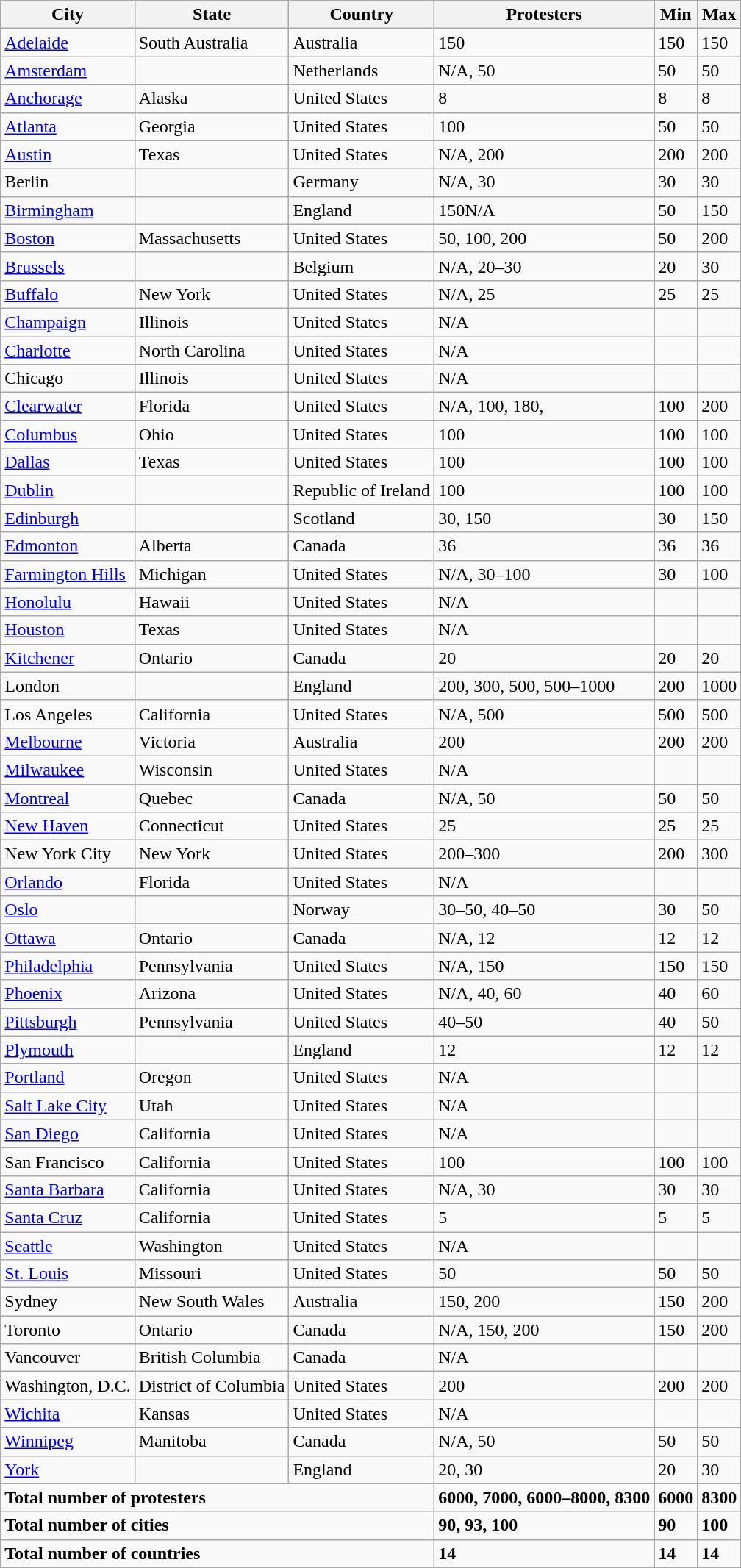<table class="wikitable sortable">
<tr>
<th>City</th>
<th>State</th>
<th>Country</th>
<th class="unsortable">Protesters</th>
<th>Min</th>
<th>Max</th>
</tr>
<tr>
<td><a href='#'>Adelaide</a></td>
<td>South Australia</td>
<td>Australia</td>
<td>150</td>
<td>150</td>
<td>150</td>
</tr>
<tr>
<td><a href='#'>Amsterdam</a></td>
<td></td>
<td>Netherlands</td>
<td><span>N/A</span>, 50</td>
<td>50</td>
<td>50</td>
</tr>
<tr>
<td><a href='#'>Anchorage</a></td>
<td>Alaska</td>
<td>United States</td>
<td>8</td>
<td>8</td>
<td>8</td>
</tr>
<tr>
<td><a href='#'>Atlanta</a></td>
<td>Georgia</td>
<td>United States</td>
<td>100</td>
<td>50</td>
<td>50</td>
</tr>
<tr>
<td><a href='#'>Austin</a></td>
<td>Texas</td>
<td>United States</td>
<td><span>N/A</span>, 200</td>
<td>200</td>
<td>200</td>
</tr>
<tr>
<td>Berlin</td>
<td></td>
<td>Germany</td>
<td><span>N/A</span>, 30</td>
<td>30</td>
<td>30</td>
</tr>
<tr>
<td><a href='#'>Birmingham</a></td>
<td></td>
<td>England</td>
<td>150<span>N/A</span></td>
<td>50</td>
<td>150</td>
</tr>
<tr>
<td><a href='#'>Boston</a></td>
<td>Massachusetts</td>
<td>United States</td>
<td>50, 100, 200</td>
<td>50</td>
<td>200</td>
</tr>
<tr>
<td><a href='#'>Brussels</a></td>
<td></td>
<td>Belgium</td>
<td><span>N/A</span>, 20–30</td>
<td>20</td>
<td>30</td>
</tr>
<tr>
<td><a href='#'>Buffalo</a></td>
<td>New York</td>
<td>United States</td>
<td><span>N/A</span>, 25</td>
<td>25</td>
<td>25</td>
</tr>
<tr>
<td><a href='#'>Champaign</a></td>
<td>Illinois</td>
<td>United States</td>
<td><span>N/A</span></td>
<td></td>
<td></td>
</tr>
<tr>
<td><a href='#'>Charlotte</a></td>
<td>North Carolina</td>
<td>United States</td>
<td><span>N/A</span></td>
<td></td>
<td></td>
</tr>
<tr>
<td>Chicago</td>
<td>Illinois</td>
<td>United States</td>
<td><span>N/A</span></td>
<td></td>
<td></td>
</tr>
<tr>
<td><a href='#'>Clearwater</a></td>
<td>Florida</td>
<td>United States</td>
<td><span>N/A</span>, 100, 180,<br></td>
<td>100</td>
<td>200</td>
</tr>
<tr>
<td><a href='#'>Columbus</a></td>
<td>Ohio</td>
<td>United States</td>
<td>100</td>
<td>100</td>
<td>100</td>
</tr>
<tr>
<td><a href='#'>Dallas</a></td>
<td>Texas</td>
<td>United States</td>
<td>100</td>
<td>100</td>
<td>100</td>
</tr>
<tr>
<td><a href='#'>Dublin</a></td>
<td></td>
<td>Republic of Ireland</td>
<td>100</td>
<td>100</td>
<td>100</td>
</tr>
<tr>
<td><a href='#'>Edinburgh</a></td>
<td></td>
<td>Scotland</td>
<td>30, 150</td>
<td>30</td>
<td>150</td>
</tr>
<tr>
<td><a href='#'>Edmonton</a></td>
<td>Alberta</td>
<td>Canada</td>
<td>36</td>
<td>36</td>
<td>36</td>
</tr>
<tr>
<td><a href='#'>Farmington Hills</a></td>
<td>Michigan</td>
<td>United States</td>
<td><span>N/A</span>, 30–100</td>
<td>30</td>
<td>100</td>
</tr>
<tr>
<td><a href='#'>Honolulu</a></td>
<td>Hawaii</td>
<td>United States</td>
<td><span>N/A</span></td>
<td></td>
<td></td>
</tr>
<tr>
<td><a href='#'>Houston</a></td>
<td>Texas</td>
<td>United States</td>
<td><span>N/A</span></td>
<td></td>
<td></td>
</tr>
<tr>
<td><a href='#'>Kitchener</a></td>
<td>Ontario</td>
<td>Canada</td>
<td>20</td>
<td>20</td>
<td>20</td>
</tr>
<tr>
<td>London</td>
<td></td>
<td>England</td>
<td>200, 300, 500, 500–1000</td>
<td>200</td>
<td>1000</td>
</tr>
<tr>
<td>Los Angeles</td>
<td>California</td>
<td>United States</td>
<td><span>N/A</span>, 500</td>
<td>500</td>
<td>500</td>
</tr>
<tr>
<td><a href='#'>Melbourne</a></td>
<td>Victoria</td>
<td>Australia</td>
<td>200</td>
<td>200</td>
<td>200</td>
</tr>
<tr>
<td><a href='#'>Milwaukee</a></td>
<td>Wisconsin</td>
<td>United States</td>
<td><span>N/A</span></td>
<td></td>
<td></td>
</tr>
<tr>
<td><a href='#'>Montreal</a></td>
<td>Quebec</td>
<td>Canada</td>
<td><span>N/A</span>, 50</td>
<td>50</td>
<td>50</td>
</tr>
<tr>
<td><a href='#'>New Haven</a></td>
<td>Connecticut</td>
<td>United States</td>
<td>25</td>
<td>25</td>
<td>25</td>
</tr>
<tr>
<td>New York City</td>
<td>New York</td>
<td>United States</td>
<td>200–300</td>
<td>200</td>
<td>300</td>
</tr>
<tr>
<td><a href='#'>Orlando</a></td>
<td>Florida</td>
<td>United States</td>
<td><span>N/A</span></td>
<td></td>
<td></td>
</tr>
<tr>
<td><a href='#'>Oslo</a></td>
<td></td>
<td>Norway</td>
<td>30–50, 40–50</td>
<td>30</td>
<td>50</td>
</tr>
<tr>
<td><a href='#'>Ottawa</a></td>
<td>Ontario</td>
<td>Canada</td>
<td><span>N/A</span>, 12</td>
<td>12</td>
<td>12</td>
</tr>
<tr>
<td><a href='#'>Philadelphia</a></td>
<td>Pennsylvania</td>
<td>United States</td>
<td><span>N/A</span>, 150</td>
<td>150</td>
<td>150</td>
</tr>
<tr>
<td><a href='#'>Phoenix</a></td>
<td>Arizona</td>
<td>United States</td>
<td><span>N/A</span>, 40, 60</td>
<td>40</td>
<td>60</td>
</tr>
<tr>
<td><a href='#'>Pittsburgh</a></td>
<td>Pennsylvania</td>
<td>United States</td>
<td>40–50</td>
<td>40</td>
<td>50</td>
</tr>
<tr>
<td><a href='#'>Plymouth</a></td>
<td></td>
<td>England</td>
<td>12</td>
<td>12</td>
<td>12</td>
</tr>
<tr>
<td><a href='#'>Portland</a></td>
<td>Oregon</td>
<td>United States</td>
<td><span>N/A</span></td>
<td></td>
<td></td>
</tr>
<tr>
<td><a href='#'>Salt Lake City</a></td>
<td>Utah</td>
<td>United States</td>
<td><span>N/A</span></td>
<td></td>
<td></td>
</tr>
<tr>
<td><a href='#'>San Diego</a></td>
<td>California</td>
<td>United States</td>
<td><span>N/A</span></td>
<td></td>
<td></td>
</tr>
<tr>
<td>San Francisco</td>
<td>California</td>
<td>United States</td>
<td>100</td>
<td>100</td>
<td>100</td>
</tr>
<tr>
<td><a href='#'>Santa Barbara</a></td>
<td>California</td>
<td>United States</td>
<td><span>N/A</span>, 30</td>
<td>30</td>
<td>30</td>
</tr>
<tr>
<td><a href='#'>Santa Cruz</a></td>
<td>California</td>
<td>United States</td>
<td>5</td>
<td>5</td>
<td>5</td>
</tr>
<tr>
<td><a href='#'>Seattle</a></td>
<td>Washington</td>
<td>United States</td>
<td><span>N/A</span></td>
<td></td>
<td></td>
</tr>
<tr>
<td><a href='#'>St. Louis</a></td>
<td>Missouri</td>
<td>United States</td>
<td>50</td>
<td>50</td>
<td>50</td>
</tr>
<tr>
<td>Sydney</td>
<td>New South Wales</td>
<td>Australia</td>
<td>150, 200</td>
<td>150</td>
<td>200</td>
</tr>
<tr>
<td>Toronto</td>
<td>Ontario</td>
<td>Canada</td>
<td><span>N/A</span>, 150, 200</td>
<td>150</td>
<td>200</td>
</tr>
<tr>
<td>Vancouver</td>
<td>British Columbia</td>
<td>Canada</td>
<td><span>N/A</span></td>
<td></td>
<td></td>
</tr>
<tr>
<td>Washington, D.C.</td>
<td>District of Columbia</td>
<td>United States</td>
<td>200</td>
<td>200</td>
<td>200</td>
</tr>
<tr>
<td><a href='#'>Wichita</a></td>
<td>Kansas</td>
<td>United States</td>
<td><span>N/A</span></td>
<td></td>
<td></td>
</tr>
<tr>
<td><a href='#'>Winnipeg</a></td>
<td>Manitoba</td>
<td>Canada</td>
<td><span>N/A</span>, 50</td>
<td>50</td>
<td>50</td>
</tr>
<tr>
<td><a href='#'>York</a></td>
<td></td>
<td>England</td>
<td>20, 30</td>
<td>20</td>
<td>30</td>
</tr>
<tr class="sortbottom" style="font-weight: bold">
<td colspan="3">Total number of protesters</td>
<td>6000, 7000, 6000–8000, 8300</td>
<td>6000</td>
<td>8300</td>
</tr>
<tr class="sortbottom" style="font-weight: bold">
<td colspan="3">Total number of cities</td>
<td>90, 93, 100</td>
<td>90</td>
<td>100</td>
</tr>
<tr class="sortbottom" style="font-weight: bold">
<td colspan="3">Total number of countries</td>
<td>14</td>
<td>14</td>
<td>14</td>
</tr>
</table>
